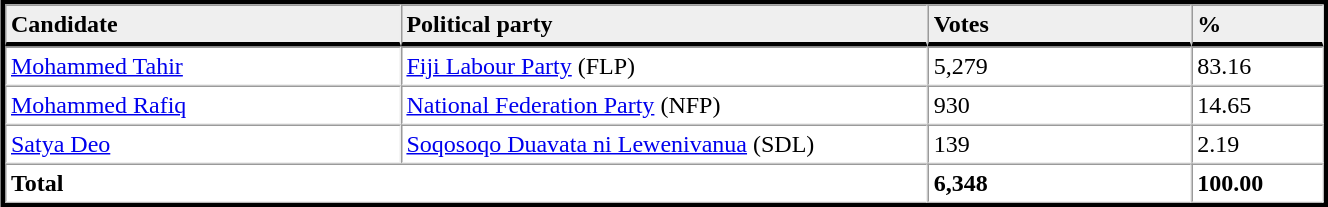<table table width="70%" border="1" align="center" cellpadding=3 cellspacing=0 style="margin:5px; border:3px solid;">
<tr>
<td td width="30%" style="border-bottom:3px solid; background:#efefef;"><strong>Candidate</strong></td>
<td td width="40%" style="border-bottom:3px solid; background:#efefef;"><strong>Political party</strong></td>
<td td width="20%" style="border-bottom:3px solid; background:#efefef;"><strong>Votes</strong></td>
<td td width="10%" style="border-bottom:3px solid; background:#efefef;"><strong>%</strong></td>
</tr>
<tr>
<td><a href='#'>Mohammed Tahir</a></td>
<td><a href='#'>Fiji Labour Party</a> (FLP)</td>
<td>5,279</td>
<td>83.16</td>
</tr>
<tr>
<td><a href='#'>Mohammed Rafiq</a></td>
<td><a href='#'>National Federation Party</a> (NFP)</td>
<td>930</td>
<td>14.65</td>
</tr>
<tr>
<td><a href='#'>Satya Deo</a></td>
<td><a href='#'>Soqosoqo Duavata ni Lewenivanua</a> (SDL)</td>
<td>139</td>
<td>2.19</td>
</tr>
<tr>
<td colspan=2><strong>Total</strong></td>
<td><strong>6,348</strong></td>
<td><strong>100.00</strong></td>
</tr>
<tr>
</tr>
</table>
